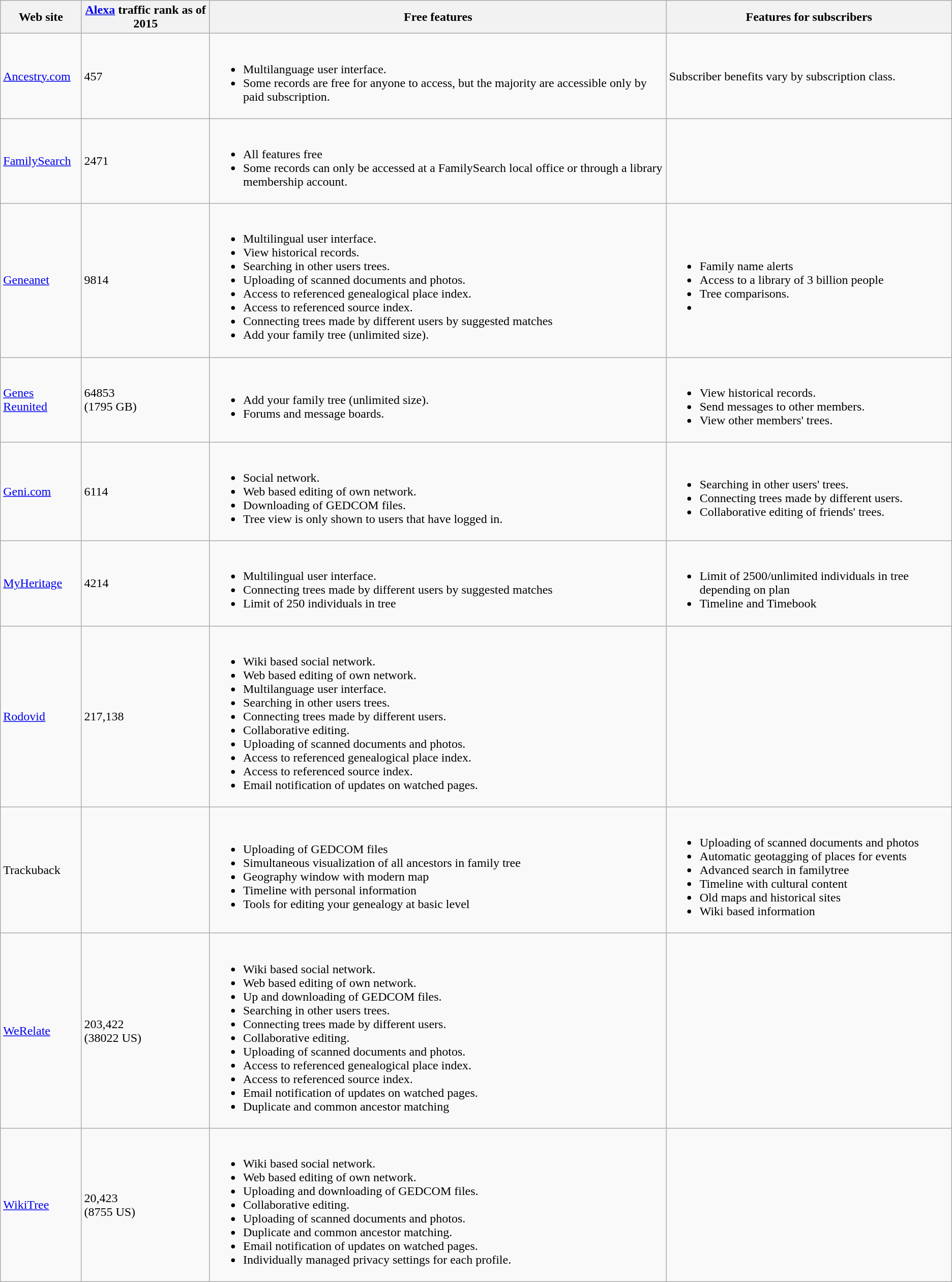<table class="sortable wikitable">
<tr>
<th>Web site</th>
<th><a href='#'>Alexa</a> traffic rank as of 2015</th>
<th class="unsortable">Free features</th>
<th class="unsortable">Features for subscribers</th>
</tr>
<tr>
<td><a href='#'>Ancestry.com</a></td>
<td>457</td>
<td><br><ul><li>Multilanguage user interface.</li><li>Some records are free for anyone to access, but the majority are accessible only by paid subscription.</li></ul></td>
<td>Subscriber benefits vary by subscription class.</td>
</tr>
<tr>
<td><a href='#'>FamilySearch</a></td>
<td>2471</td>
<td><br><ul><li>All features free</li><li>Some records can only be accessed at a FamilySearch local office or through a library membership account.</li></ul></td>
<td></td>
</tr>
<tr>
<td><a href='#'>Geneanet</a></td>
<td>9814</td>
<td><br><ul><li>Multilingual user interface.</li><li>View historical records.</li><li>Searching in other users trees.</li><li>Uploading of scanned documents and photos.</li><li>Access to referenced genealogical place index.</li><li>Access to referenced source index.</li><li>Connecting trees made by different users by suggested matches</li><li>Add your family tree (unlimited size).</li></ul></td>
<td><br><ul><li>Family name alerts</li><li>Access to a library of 3 billion people</li><li>Tree comparisons.</li><li></li></ul></td>
</tr>
<tr>
<td><a href='#'>Genes Reunited</a></td>
<td>64853<br>(1795 GB)</td>
<td><br><ul><li>Add your family tree (unlimited size).</li><li>Forums and message boards.</li></ul></td>
<td><br><ul><li>View historical records.</li><li>Send messages to other members.</li><li>View other members' trees.</li></ul></td>
</tr>
<tr>
<td><a href='#'>Geni.com</a></td>
<td>6114</td>
<td><br><ul><li>Social network.</li><li>Web based editing of own network.</li><li>Downloading of GEDCOM files.</li><li>Tree view is only shown to users that have logged in.</li></ul></td>
<td><br><ul><li>Searching in other users' trees.</li><li>Connecting trees made by different users.</li><li>Collaborative editing of friends' trees.</li></ul></td>
</tr>
<tr>
<td><a href='#'>MyHeritage</a></td>
<td>4214</td>
<td><br><ul><li>Multilingual user interface.</li><li>Connecting trees made by different users by suggested matches</li><li>Limit of 250 individuals in tree</li></ul></td>
<td><br><ul><li>Limit of 2500/unlimited individuals in tree depending on plan</li><li>Timeline and Timebook</li></ul></td>
</tr>
<tr>
<td><a href='#'>Rodovid</a></td>
<td>217,138</td>
<td><br><ul><li>Wiki based social network.</li><li>Web based editing of own network.</li><li>Multilanguage user interface.</li><li>Searching in other users trees.</li><li>Connecting trees made by different users.</li><li>Collaborative editing.</li><li>Uploading of scanned documents and photos.</li><li>Access to referenced genealogical place index.</li><li>Access to referenced source index.</li><li>Email notification of updates on watched pages.</li></ul></td>
<td></td>
</tr>
<tr>
<td>Trackuback</td>
<td></td>
<td><br><ul><li>Uploading of GEDCOM files</li><li>Simultaneous visualization of all ancestors in family tree</li><li>Geography window with modern map</li><li>Timeline with personal information</li><li>Tools for editing your genealogy at basic level</li></ul></td>
<td><br><ul><li>Uploading of scanned documents and photos</li><li>Automatic geotagging of places for events</li><li>Advanced search in familytree</li><li>Timeline with cultural content</li><li>Old maps and historical sites</li><li>Wiki based information</li></ul></td>
</tr>
<tr>
<td><a href='#'>WeRelate</a></td>
<td>203,422<br>(38022 US)</td>
<td><br><ul><li>Wiki based social network.</li><li>Web based editing of own network.</li><li>Up and downloading of GEDCOM files.</li><li>Searching in other users trees.</li><li>Connecting trees made by different users.</li><li>Collaborative editing.</li><li>Uploading of scanned documents and photos.</li><li>Access to referenced genealogical place index.</li><li>Access to referenced source index.</li><li>Email notification of updates on watched pages.</li><li>Duplicate and common ancestor matching</li></ul></td>
<td></td>
</tr>
<tr>
<td><a href='#'>WikiTree</a></td>
<td>20,423<br>(8755 US)</td>
<td><br><ul><li>Wiki based social network.</li><li>Web based editing of own network.</li><li>Uploading and downloading of GEDCOM files.</li><li>Collaborative editing.</li><li>Uploading of scanned documents and photos.</li><li>Duplicate and common ancestor matching.</li><li>Email notification of updates on watched pages.</li><li>Individually managed privacy settings for each profile.</li></ul></td>
<td></td>
</tr>
</table>
